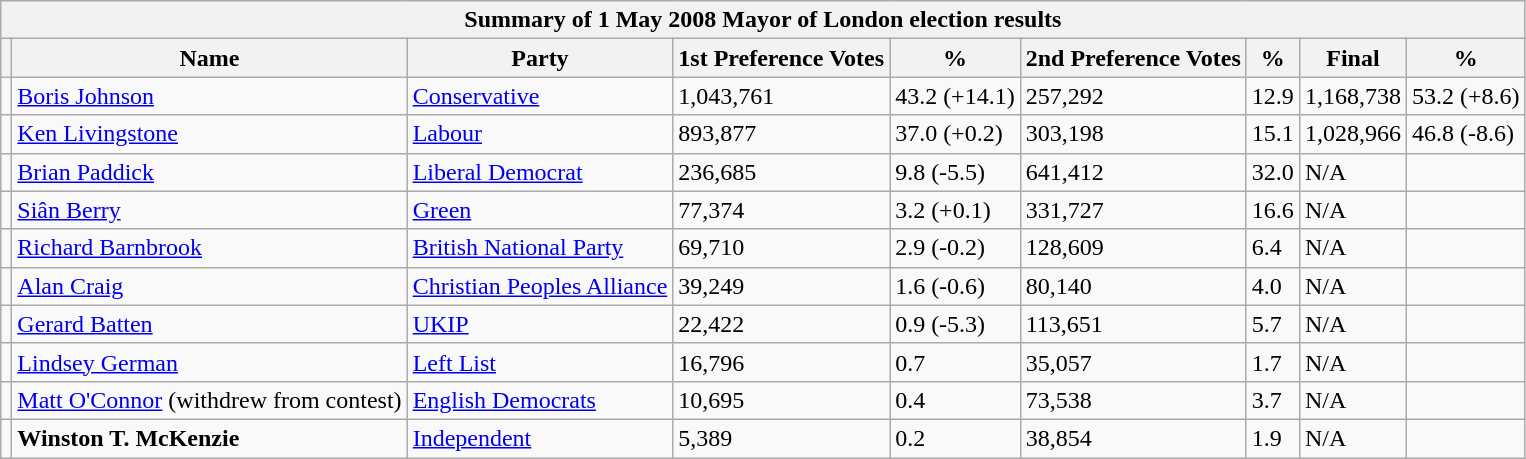<table class="wikitable">
<tr>
<th colspan="9">Summary of 1 May 2008 Mayor of London election results</th>
</tr>
<tr>
<th></th>
<th>Name</th>
<th>Party</th>
<th>1st Preference Votes</th>
<th>%</th>
<th>2nd Preference Votes</th>
<th>%</th>
<th>Final</th>
<th>%</th>
</tr>
<tr>
<td></td>
<td><a href='#'>Boris Johnson</a></td>
<td><a href='#'>Conservative</a></td>
<td>1,043,761</td>
<td>43.2 (+14.1)</td>
<td>257,292</td>
<td>12.9</td>
<td>1,168,738</td>
<td>53.2 (+8.6)</td>
</tr>
<tr>
<td></td>
<td><a href='#'>Ken Livingstone</a></td>
<td><a href='#'>Labour</a></td>
<td>893,877</td>
<td>37.0 (+0.2)</td>
<td>303,198</td>
<td>15.1</td>
<td>1,028,966</td>
<td>46.8 (-8.6)</td>
</tr>
<tr>
<td></td>
<td><a href='#'>Brian Paddick</a></td>
<td><a href='#'>Liberal Democrat</a></td>
<td>236,685</td>
<td>9.8 (-5.5)</td>
<td>641,412</td>
<td>32.0</td>
<td>N/A</td>
<td></td>
</tr>
<tr>
<td></td>
<td><a href='#'>Siân Berry</a></td>
<td><a href='#'>Green</a></td>
<td>77,374</td>
<td>3.2 (+0.1)</td>
<td>331,727</td>
<td>16.6</td>
<td>N/A</td>
<td></td>
</tr>
<tr>
<td></td>
<td><a href='#'>Richard Barnbrook</a></td>
<td><a href='#'>British National Party</a></td>
<td>69,710</td>
<td>2.9 (-0.2)</td>
<td>128,609</td>
<td>6.4</td>
<td>N/A</td>
<td></td>
</tr>
<tr>
<td></td>
<td><a href='#'>Alan Craig</a></td>
<td><a href='#'>Christian Peoples Alliance</a></td>
<td>39,249</td>
<td>1.6 (-0.6)</td>
<td>80,140</td>
<td>4.0</td>
<td>N/A</td>
<td></td>
</tr>
<tr>
<td></td>
<td><a href='#'>Gerard Batten</a></td>
<td><a href='#'>UKIP</a></td>
<td>22,422</td>
<td>0.9 (-5.3)</td>
<td>113,651</td>
<td>5.7</td>
<td>N/A</td>
<td></td>
</tr>
<tr>
<td></td>
<td><a href='#'>Lindsey German</a></td>
<td><a href='#'>Left List</a></td>
<td>16,796</td>
<td>0.7</td>
<td>35,057</td>
<td>1.7</td>
<td>N/A</td>
<td></td>
</tr>
<tr>
<td></td>
<td><a href='#'>Matt O'Connor</a> (withdrew from contest)</td>
<td><a href='#'>English Democrats</a></td>
<td>10,695</td>
<td>0.4</td>
<td>73,538</td>
<td>3.7</td>
<td>N/A</td>
<td></td>
</tr>
<tr>
<td></td>
<td><strong>Winston T. McKenzie</strong></td>
<td><a href='#'>Independent</a></td>
<td>5,389</td>
<td>0.2</td>
<td>38,854</td>
<td>1.9</td>
<td>N/A</td>
<td></td>
</tr>
</table>
